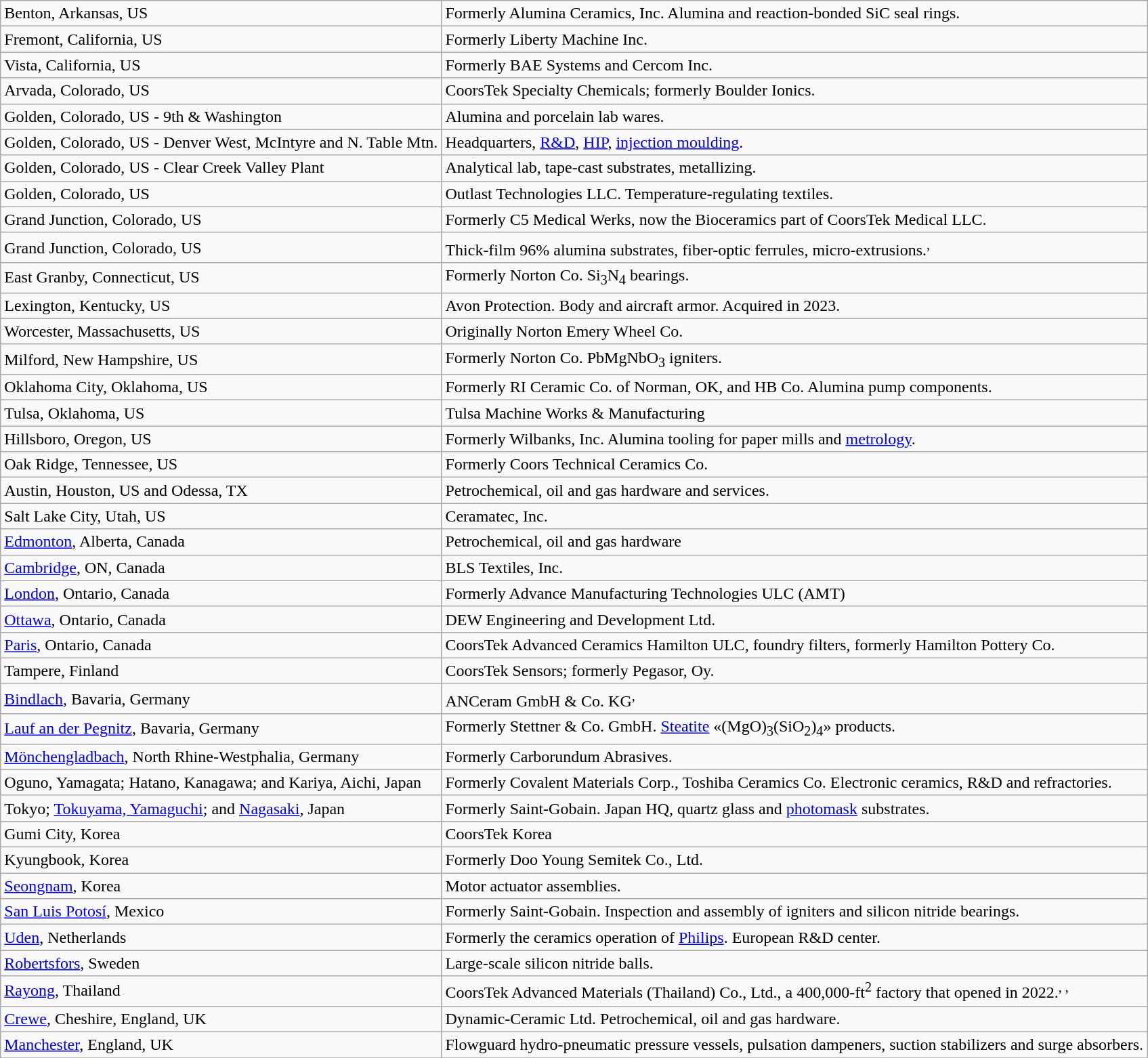<table class="wikitable">
<tr>
<td>Benton, Arkansas, US</td>
<td>Formerly Alumina Ceramics, Inc.  Alumina and reaction-bonded SiC seal rings.</td>
</tr>
<tr>
<td>Fremont, California, US</td>
<td>Formerly Liberty Machine Inc.</td>
</tr>
<tr>
<td>Vista, California, US</td>
<td>Formerly BAE Systems and Cercom Inc.</td>
</tr>
<tr>
<td>Arvada, Colorado, US</td>
<td>CoorsTek Specialty Chemicals; formerly Boulder Ionics.</td>
</tr>
<tr>
<td>Golden, Colorado, US - 9th & Washington</td>
<td>Alumina and porcelain lab wares.</td>
</tr>
<tr>
<td>Golden, Colorado, US - Denver West, McIntyre and N. Table Mtn.</td>
<td>Headquarters, <a href='#'>R&D</a>, <a href='#'>HIP</a>, <a href='#'>injection moulding</a>.</td>
</tr>
<tr>
<td>Golden, Colorado, US - Clear Creek Valley Plant</td>
<td>Analytical lab, tape-cast substrates, metallizing.</td>
</tr>
<tr>
<td>Golden, Colorado, US</td>
<td>Outlast Technologies LLC. Temperature-regulating textiles.</td>
</tr>
<tr>
<td>Grand Junction, Colorado, US</td>
<td>Formerly C5 Medical Werks, now the Bioceramics part of CoorsTek Medical LLC.</td>
</tr>
<tr>
<td>Grand Junction, Colorado, US</td>
<td>Thick-film 96% alumina substrates, fiber-optic ferrules, micro-extrusions.<sup>,</sup> </td>
</tr>
<tr>
<td>East Granby, Connecticut, US</td>
<td>Formerly Norton Co.  Si<sub>3</sub>N<sub>4</sub> bearings.</td>
</tr>
<tr>
<td>Lexington, Kentucky, US</td>
<td>Avon Protection.   Body and aircraft armor.  Acquired in 2023.</td>
</tr>
<tr>
<td>Worcester, Massachusetts, US</td>
<td>Originally Norton Emery Wheel Co.</td>
</tr>
<tr>
<td>Milford, New Hampshire, US</td>
<td>Formerly Norton Co.  PbMgNbO<sub>3</sub> igniters.</td>
</tr>
<tr>
<td>Oklahoma City, Oklahoma, US</td>
<td>Formerly RI Ceramic Co. of Norman, OK, and HB Co.  Alumina pump components.</td>
</tr>
<tr>
<td>Tulsa, Oklahoma, US</td>
<td>Tulsa Machine Works & Manufacturing</td>
</tr>
<tr>
<td>Hillsboro, Oregon, US</td>
<td>Formerly Wilbanks, Inc.  Alumina tooling for paper mills and <a href='#'>metrology</a>.</td>
</tr>
<tr>
<td>Oak Ridge, Tennessee, US</td>
<td>Formerly Coors Technical Ceramics Co.</td>
</tr>
<tr>
<td>Austin, Houston, US and Odessa, TX</td>
<td>Petrochemical, oil and gas hardware and services.</td>
</tr>
<tr>
<td>Salt Lake City, Utah, US</td>
<td>Ceramatec, Inc.</td>
</tr>
<tr>
<td><a href='#'>Edmonton</a>, Alberta, Canada</td>
<td>Petrochemical, oil and gas hardware</td>
</tr>
<tr>
<td><a href='#'>Cambridge</a>, ON, Canada</td>
<td>BLS Textiles, Inc.</td>
</tr>
<tr>
<td><a href='#'>London</a>, Ontario, Canada</td>
<td>Formerly Advance Manufacturing Technologies ULC (AMT)</td>
</tr>
<tr>
<td><a href='#'>Ottawa</a>, Ontario, Canada</td>
<td>DEW Engineering and Development Ltd.</td>
</tr>
<tr>
<td><a href='#'>Paris</a>, Ontario, Canada</td>
<td>CoorsTek Advanced Ceramics Hamilton ULC, foundry filters, formerly Hamilton Pottery Co.</td>
</tr>
<tr>
<td>Tampere, Finland</td>
<td>CoorsTek Sensors; formerly Pegasor, Oy.</td>
</tr>
<tr>
<td><a href='#'>Bindlach</a>, Bavaria, Germany</td>
<td>ANCeram GmbH & Co. KG<sup>,</sup> </td>
</tr>
<tr>
<td><a href='#'>Lauf an der Pegnitz</a>, Bavaria, Germany</td>
<td>Formerly Stettner & Co. GmbH.  <a href='#'>Steatite</a> «(MgO)<sub>3</sub>(SiO<sub>2</sub>)<sub>4</sub>» products.</td>
</tr>
<tr>
<td><a href='#'>Mönchengladbach</a>, North Rhine-Westphalia, Germany</td>
<td>Formerly Carborundum Abrasives.</td>
</tr>
<tr>
<td>Oguno, Yamagata; Hatano, Kanagawa; and Kariya, Aichi, Japan</td>
<td>Formerly Covalent Materials Corp., Toshiba Ceramics Co.  Electronic ceramics, R&D and refractories.</td>
</tr>
<tr>
<td>Tokyo; <a href='#'>Tokuyama, Yamaguchi</a>; and <a href='#'>Nagasaki</a>, Japan</td>
<td>Formerly Saint-Gobain.  Japan HQ, quartz glass and <a href='#'>photomask</a> substrates.</td>
</tr>
<tr>
<td>Gumi City, Korea</td>
<td>CoorsTek Korea</td>
</tr>
<tr>
<td>Kyungbook, Korea</td>
<td>Formerly Doo Young Semitek Co., Ltd.</td>
</tr>
<tr>
<td><a href='#'>Seongnam</a>, Korea</td>
<td>Motor actuator assemblies.</td>
</tr>
<tr>
<td><a href='#'>San Luis Potosí</a>, Mexico</td>
<td>Formerly Saint-Gobain.  Inspection and assembly of igniters and silicon nitride bearings.</td>
</tr>
<tr>
<td><a href='#'>Uden</a>, Netherlands</td>
<td>Formerly the ceramics operation of <a href='#'>Philips</a>. European R&D center.</td>
</tr>
<tr>
<td><a href='#'>Robertsfors</a>, Sweden</td>
<td>Large-scale silicon nitride balls.</td>
</tr>
<tr>
<td><a href='#'>Rayong</a>, Thailand</td>
<td>CoorsTek Advanced Materials (Thailand) Co., Ltd., a 400,000-ft<sup>2</sup> factory that opened in 2022.<sup>, </sup><sup>, </sup></td>
</tr>
<tr>
<td><a href='#'>Crewe</a>, Cheshire, England, UK</td>
<td>Dynamic-Ceramic Ltd.  Petrochemical, oil and gas hardware.</td>
</tr>
<tr>
<td><a href='#'>Manchester</a>, England, UK</td>
<td>Flowguard hydro-pneumatic pressure vessels, pulsation dampeners, suction stabilizers and surge absorbers.</td>
</tr>
<tr>
</tr>
</table>
